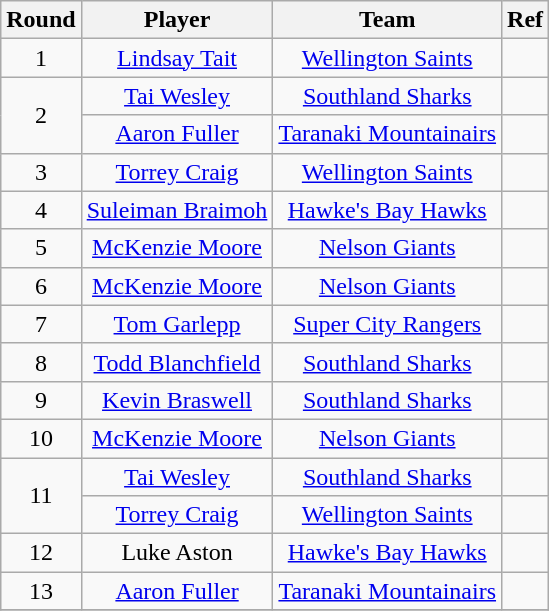<table class="wikitable" style="text-align:center">
<tr>
<th>Round</th>
<th>Player</th>
<th>Team</th>
<th>Ref</th>
</tr>
<tr>
<td>1</td>
<td><a href='#'>Lindsay Tait</a></td>
<td><a href='#'>Wellington Saints</a></td>
<td></td>
</tr>
<tr>
<td rowspan=2>2</td>
<td><a href='#'>Tai Wesley</a></td>
<td><a href='#'>Southland Sharks</a></td>
<td></td>
</tr>
<tr>
<td><a href='#'>Aaron Fuller</a></td>
<td><a href='#'>Taranaki Mountainairs</a></td>
<td></td>
</tr>
<tr>
<td>3</td>
<td><a href='#'>Torrey Craig</a></td>
<td><a href='#'>Wellington Saints</a></td>
<td></td>
</tr>
<tr>
<td>4</td>
<td><a href='#'>Suleiman Braimoh</a></td>
<td><a href='#'>Hawke's Bay Hawks</a></td>
<td></td>
</tr>
<tr>
<td>5</td>
<td><a href='#'>McKenzie Moore</a></td>
<td><a href='#'>Nelson Giants</a></td>
<td></td>
</tr>
<tr>
<td>6</td>
<td><a href='#'>McKenzie Moore</a></td>
<td><a href='#'>Nelson Giants</a></td>
<td></td>
</tr>
<tr>
<td>7</td>
<td><a href='#'>Tom Garlepp</a></td>
<td><a href='#'>Super City Rangers</a></td>
<td></td>
</tr>
<tr>
<td>8</td>
<td><a href='#'>Todd Blanchfield</a></td>
<td><a href='#'>Southland Sharks</a></td>
<td></td>
</tr>
<tr>
<td>9</td>
<td><a href='#'>Kevin Braswell</a></td>
<td><a href='#'>Southland Sharks</a></td>
<td></td>
</tr>
<tr>
<td>10</td>
<td><a href='#'>McKenzie Moore</a></td>
<td><a href='#'>Nelson Giants</a></td>
<td></td>
</tr>
<tr>
<td rowspan=2>11</td>
<td><a href='#'>Tai Wesley</a></td>
<td><a href='#'>Southland Sharks</a></td>
<td></td>
</tr>
<tr>
<td><a href='#'>Torrey Craig</a></td>
<td><a href='#'>Wellington Saints</a></td>
<td></td>
</tr>
<tr>
<td>12</td>
<td>Luke Aston</td>
<td><a href='#'>Hawke's Bay Hawks</a></td>
<td></td>
</tr>
<tr>
<td>13</td>
<td><a href='#'>Aaron Fuller</a></td>
<td><a href='#'>Taranaki Mountainairs</a></td>
<td></td>
</tr>
<tr>
</tr>
</table>
